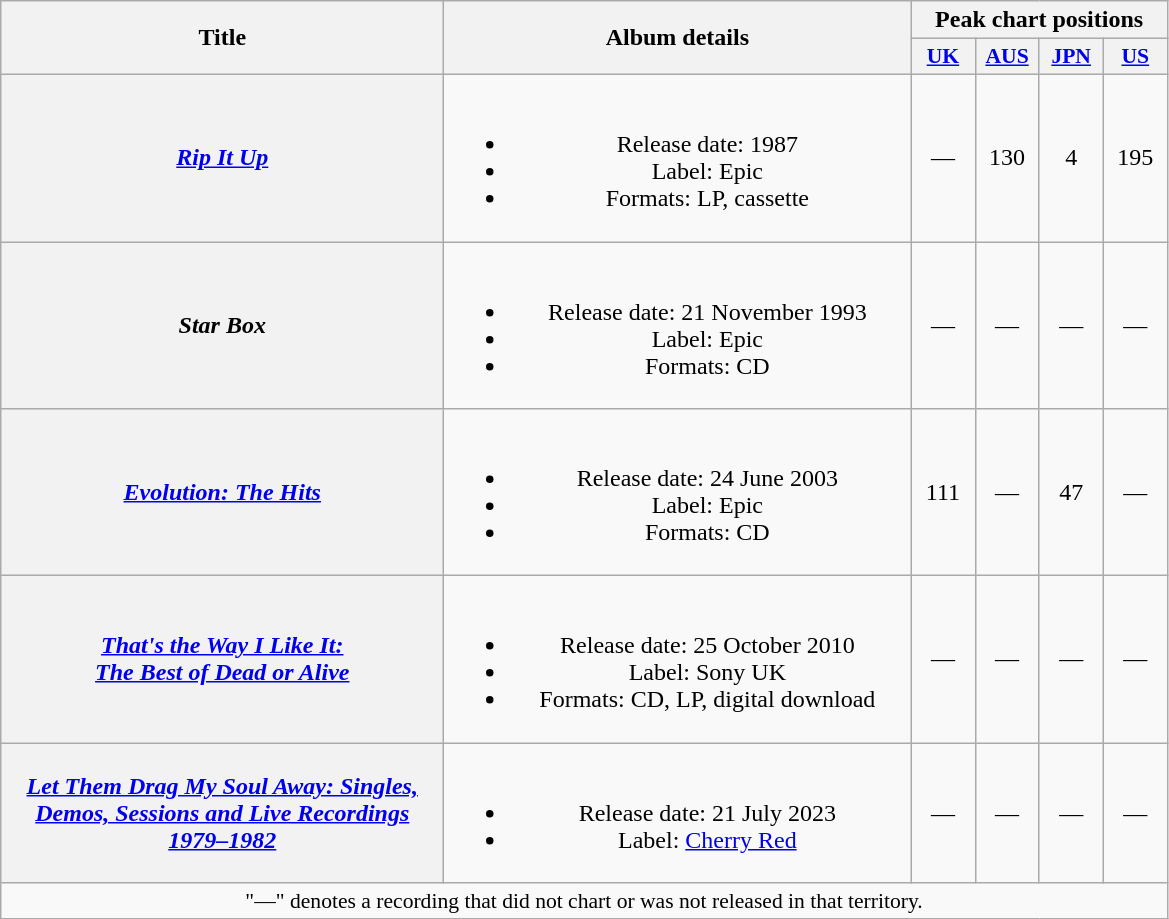<table class="wikitable plainrowheaders" style="text-align:center;">
<tr>
<th scope="col" rowspan="2" style="width:18em;">Title</th>
<th scope="col" rowspan="2" style="width:19em;">Album details</th>
<th scope="col" colspan="4">Peak chart positions</th>
</tr>
<tr>
<th scope="col" style="width:2.5em;font-size:90%;"><a href='#'>UK</a><br></th>
<th scope="col" style="width:2.5em;font-size:90%;"><a href='#'>AUS</a><br></th>
<th scope="col" style="width:2.5em;font-size:90%;"><a href='#'>JPN</a><br></th>
<th scope="col" style="width:2.5em;font-size:90%;"><a href='#'>US</a><br></th>
</tr>
<tr>
<th scope="row"><em><a href='#'>Rip It Up</a></em></th>
<td><br><ul><li>Release date: 1987</li><li>Label: Epic</li><li>Formats: LP, cassette</li></ul></td>
<td>—</td>
<td>130</td>
<td>4</td>
<td>195</td>
</tr>
<tr>
<th scope="row"><em>Star Box</em></th>
<td><br><ul><li>Release date: 21 November 1993</li><li>Label: Epic</li><li>Formats: CD</li></ul></td>
<td>—</td>
<td>—</td>
<td>—</td>
<td>—</td>
</tr>
<tr>
<th scope="row"><em><a href='#'>Evolution: The Hits</a></em></th>
<td><br><ul><li>Release date: 24 June 2003</li><li>Label: Epic</li><li>Formats: CD</li></ul></td>
<td>111</td>
<td>—</td>
<td>47</td>
<td>—</td>
</tr>
<tr>
<th scope="row"><em><a href='#'>That's the Way I Like It:<br>The Best of Dead or Alive</a></em></th>
<td><br><ul><li>Release date: 25 October 2010</li><li>Label: Sony UK</li><li>Formats: CD, LP, digital download</li></ul></td>
<td>—</td>
<td>—</td>
<td>—</td>
<td>—</td>
</tr>
<tr>
<th scope="row"><em><a href='#'>Let Them Drag My Soul Away: Singles, Demos, Sessions and Live Recordings 1979–1982</a></em></th>
<td><br><ul><li>Release date: 21 July 2023</li><li>Label: <a href='#'>Cherry Red</a></li></ul></td>
<td>—</td>
<td>—</td>
<td>—</td>
<td>—</td>
</tr>
<tr>
<td colspan="14" style="font-size:90%">"—" denotes a recording that did not chart or was not released in that territory.</td>
</tr>
</table>
